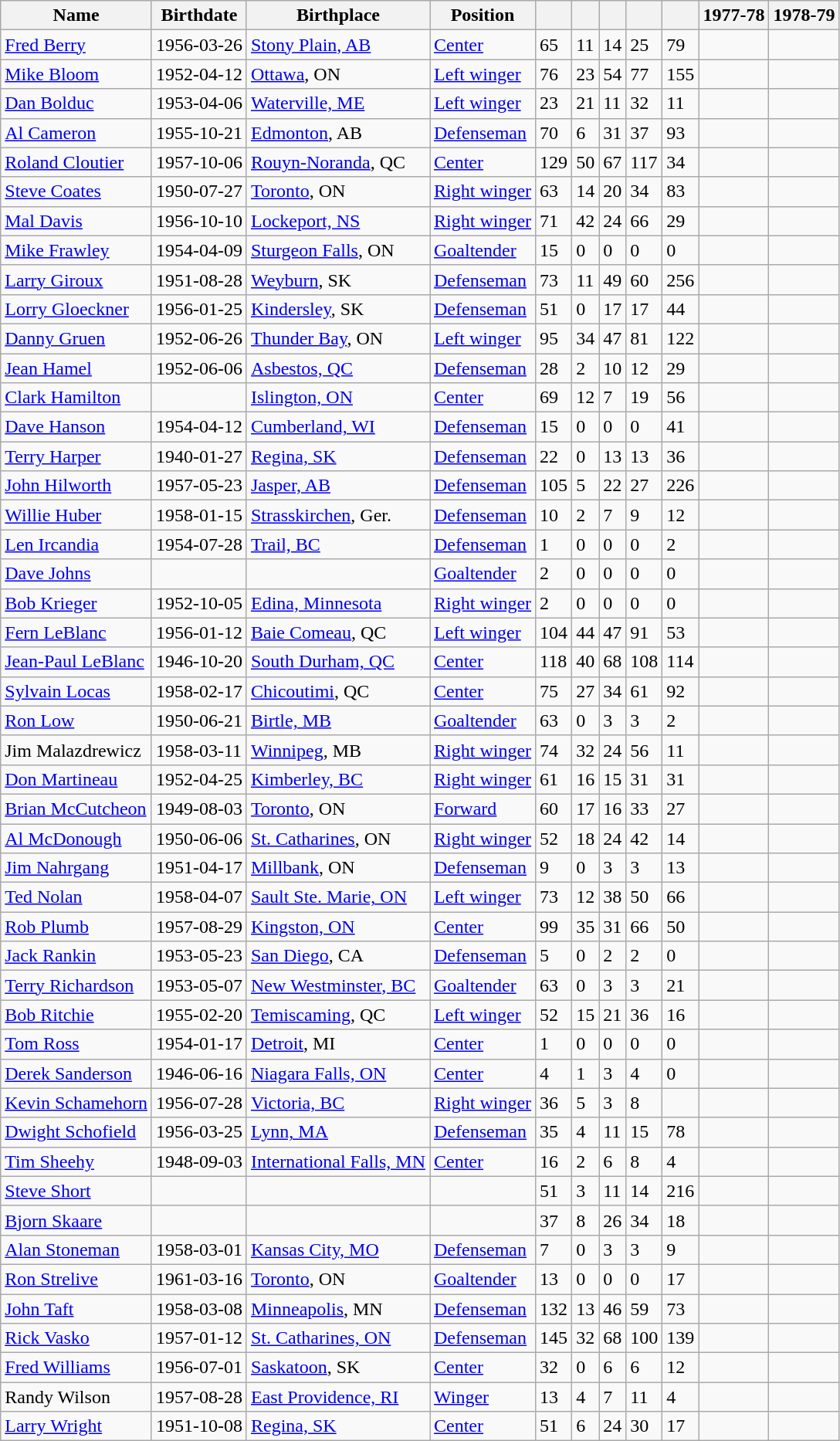<table class="wikitable sortable">
<tr>
<th>Name</th>
<th>Birthdate</th>
<th>Birthplace</th>
<th>Position</th>
<th></th>
<th></th>
<th></th>
<th></th>
<th></th>
<th>1977-78</th>
<th>1978-79</th>
</tr>
<tr>
<td><a href='#'>Fred Berry</a></td>
<td>1956-03-26</td>
<td><a href='#'>Stony Plain, AB</a></td>
<td><a href='#'>Center</a></td>
<td>65</td>
<td>11</td>
<td>14</td>
<td>25</td>
<td>79</td>
<td></td>
<td></td>
</tr>
<tr>
<td><a href='#'>Mike Bloom</a></td>
<td>1952-04-12</td>
<td><a href='#'>Ottawa</a>, ON</td>
<td><a href='#'>Left winger</a></td>
<td>76</td>
<td>23</td>
<td>54</td>
<td>77</td>
<td>155</td>
<td></td>
<td></td>
</tr>
<tr>
<td><a href='#'>Dan Bolduc</a></td>
<td>1953-04-06</td>
<td><a href='#'>Waterville, ME</a></td>
<td><a href='#'>Left winger</a></td>
<td>23</td>
<td>21</td>
<td>11</td>
<td>32</td>
<td>11</td>
<td></td>
<td></td>
</tr>
<tr>
<td><a href='#'>Al Cameron</a></td>
<td>1955-10-21</td>
<td><a href='#'>Edmonton</a>, AB</td>
<td><a href='#'>Defenseman</a></td>
<td>70</td>
<td>6</td>
<td>31</td>
<td>37</td>
<td>93</td>
<td></td>
<td></td>
</tr>
<tr>
<td><a href='#'>Roland Cloutier</a></td>
<td>1957-10-06</td>
<td><a href='#'>Rouyn-Noranda</a>, QC</td>
<td><a href='#'>Center</a></td>
<td>129</td>
<td>50</td>
<td>67</td>
<td>117</td>
<td>34</td>
<td></td>
<td></td>
</tr>
<tr>
<td><a href='#'>Steve Coates</a></td>
<td>1950-07-27</td>
<td><a href='#'>Toronto</a>, ON</td>
<td><a href='#'>Right winger</a></td>
<td>63</td>
<td>14</td>
<td>20</td>
<td>34</td>
<td>83</td>
<td></td>
<td></td>
</tr>
<tr>
<td><a href='#'>Mal Davis</a></td>
<td>1956-10-10</td>
<td><a href='#'>Lockeport, NS</a></td>
<td><a href='#'>Right winger</a></td>
<td>71</td>
<td>42</td>
<td>24</td>
<td>66</td>
<td>29</td>
<td></td>
<td></td>
</tr>
<tr>
<td><a href='#'>Mike Frawley</a></td>
<td>1954-04-09</td>
<td><a href='#'>Sturgeon Falls</a>, ON</td>
<td><a href='#'>Goaltender</a></td>
<td>15</td>
<td>0</td>
<td>0</td>
<td>0</td>
<td>0</td>
<td></td>
<td></td>
</tr>
<tr>
<td><a href='#'>Larry Giroux</a></td>
<td>1951-08-28</td>
<td><a href='#'>Weyburn</a>, SK</td>
<td><a href='#'>Defenseman</a></td>
<td>73</td>
<td>11</td>
<td>49</td>
<td>60</td>
<td>256</td>
<td></td>
<td></td>
</tr>
<tr>
<td><a href='#'>Lorry Gloeckner</a></td>
<td>1956-01-25</td>
<td><a href='#'>Kindersley</a>, SK</td>
<td><a href='#'>Defenseman</a></td>
<td>51</td>
<td>0</td>
<td>17</td>
<td>17</td>
<td>44</td>
<td></td>
<td></td>
</tr>
<tr>
<td><a href='#'>Danny Gruen</a></td>
<td>1952-06-26</td>
<td><a href='#'>Thunder Bay</a>, ON</td>
<td><a href='#'>Left winger</a></td>
<td>95</td>
<td>34</td>
<td>47</td>
<td>81</td>
<td>122</td>
<td></td>
<td></td>
</tr>
<tr>
<td><a href='#'>Jean Hamel</a></td>
<td>1952-06-06</td>
<td><a href='#'>Asbestos, QC</a></td>
<td><a href='#'>Defenseman</a></td>
<td>28</td>
<td>2</td>
<td>10</td>
<td>12</td>
<td>29</td>
<td></td>
<td></td>
</tr>
<tr>
<td><a href='#'>Clark Hamilton</a></td>
<td></td>
<td><a href='#'>Islington, ON</a></td>
<td><a href='#'>Center</a></td>
<td>69</td>
<td>12</td>
<td>7</td>
<td>19</td>
<td>56</td>
<td></td>
<td></td>
</tr>
<tr>
<td><a href='#'>Dave Hanson</a></td>
<td>1954-04-12</td>
<td><a href='#'>Cumberland, WI</a></td>
<td><a href='#'>Defenseman</a></td>
<td>15</td>
<td>0</td>
<td>0</td>
<td>0</td>
<td>41</td>
<td></td>
<td></td>
</tr>
<tr>
<td><a href='#'>Terry Harper</a></td>
<td>1940-01-27</td>
<td><a href='#'>Regina, SK</a></td>
<td><a href='#'>Defenseman</a></td>
<td>22</td>
<td>0</td>
<td>13</td>
<td>13</td>
<td>36</td>
<td></td>
<td></td>
</tr>
<tr>
<td><a href='#'>John Hilworth</a></td>
<td>1957-05-23</td>
<td><a href='#'>Jasper, AB</a></td>
<td><a href='#'>Defenseman</a></td>
<td>105</td>
<td>5</td>
<td>22</td>
<td>27</td>
<td>226</td>
<td></td>
<td></td>
</tr>
<tr>
<td><a href='#'>Willie Huber</a></td>
<td>1958-01-15</td>
<td><a href='#'>Strasskirchen</a>, Ger.</td>
<td><a href='#'>Defenseman</a></td>
<td>10</td>
<td>2</td>
<td>7</td>
<td>9</td>
<td>12</td>
<td></td>
<td></td>
</tr>
<tr>
<td><a href='#'>Len Ircandia</a></td>
<td>1954-07-28</td>
<td><a href='#'>Trail, BC</a></td>
<td><a href='#'>Defenseman</a></td>
<td>1</td>
<td>0</td>
<td>0</td>
<td>0</td>
<td>2</td>
<td></td>
<td></td>
</tr>
<tr>
<td><a href='#'>Dave Johns</a></td>
<td></td>
<td></td>
<td><a href='#'>Goaltender</a></td>
<td>2</td>
<td>0</td>
<td>0</td>
<td>0</td>
<td>0</td>
<td></td>
<td></td>
</tr>
<tr>
<td><a href='#'>Bob Krieger</a></td>
<td>1952-10-05</td>
<td><a href='#'>Edina, Minnesota</a></td>
<td><a href='#'>Right winger</a></td>
<td>2</td>
<td>0</td>
<td>0</td>
<td>0</td>
<td>0</td>
<td></td>
<td></td>
</tr>
<tr>
<td><a href='#'>Fern LeBlanc</a></td>
<td>1956-01-12</td>
<td><a href='#'>Baie Comeau</a>, QC</td>
<td><a href='#'>Left winger</a></td>
<td>104</td>
<td>44</td>
<td>47</td>
<td>91</td>
<td>53</td>
<td></td>
<td></td>
</tr>
<tr>
<td><a href='#'>Jean-Paul LeBlanc</a></td>
<td>1946-10-20</td>
<td><a href='#'>South Durham, QC</a></td>
<td><a href='#'>Center</a></td>
<td>118</td>
<td>40</td>
<td>68</td>
<td>108</td>
<td>114</td>
<td></td>
<td></td>
</tr>
<tr>
<td><a href='#'>Sylvain Locas</a></td>
<td>1958-02-17</td>
<td><a href='#'>Chicoutimi</a>, QC</td>
<td><a href='#'>Center</a></td>
<td>75</td>
<td>27</td>
<td>34</td>
<td>61</td>
<td>92</td>
<td></td>
<td></td>
</tr>
<tr>
<td><a href='#'>Ron Low</a></td>
<td>1950-06-21</td>
<td><a href='#'>Birtle, MB</a></td>
<td><a href='#'>Goaltender</a></td>
<td>63</td>
<td>0</td>
<td>3</td>
<td>3</td>
<td>2</td>
<td></td>
<td></td>
</tr>
<tr>
<td>Jim Malazdrewicz</td>
<td>1958-03-11</td>
<td><a href='#'>Winnipeg</a>, MB</td>
<td><a href='#'>Right winger</a></td>
<td>74</td>
<td>32</td>
<td>24</td>
<td>56</td>
<td>11</td>
<td></td>
<td></td>
</tr>
<tr>
<td><a href='#'>Don Martineau</a></td>
<td>1952-04-25</td>
<td><a href='#'>Kimberley, BC</a></td>
<td><a href='#'>Right winger</a></td>
<td>61</td>
<td>16</td>
<td>15</td>
<td>31</td>
<td>31</td>
<td></td>
<td></td>
</tr>
<tr>
<td><a href='#'>Brian McCutcheon</a></td>
<td>1949-08-03</td>
<td><a href='#'>Toronto</a>, ON</td>
<td><a href='#'>Forward</a></td>
<td>60</td>
<td>17</td>
<td>16</td>
<td>33</td>
<td>27</td>
<td></td>
<td></td>
</tr>
<tr>
<td><a href='#'>Al McDonough</a></td>
<td>1950-06-06</td>
<td><a href='#'>St. Catharines</a>, ON</td>
<td><a href='#'>Right winger</a></td>
<td>52</td>
<td>18</td>
<td>24</td>
<td>42</td>
<td>14</td>
<td></td>
<td></td>
</tr>
<tr>
<td><a href='#'>Jim Nahrgang</a></td>
<td>1951-04-17</td>
<td><a href='#'>Millbank</a>, ON</td>
<td><a href='#'>Defenseman</a></td>
<td>9</td>
<td>0</td>
<td>3</td>
<td>3</td>
<td>13</td>
<td></td>
<td></td>
</tr>
<tr>
<td><a href='#'>Ted Nolan</a></td>
<td>1958-04-07</td>
<td><a href='#'>Sault Ste. Marie, ON</a></td>
<td><a href='#'>Left winger</a></td>
<td>73</td>
<td>12</td>
<td>38</td>
<td>50</td>
<td>66</td>
<td></td>
<td></td>
</tr>
<tr>
<td><a href='#'>Rob Plumb</a></td>
<td>1957-08-29</td>
<td><a href='#'>Kingston, ON</a></td>
<td><a href='#'>Center</a></td>
<td>99</td>
<td>35</td>
<td>31</td>
<td>66</td>
<td>50</td>
<td></td>
<td></td>
</tr>
<tr>
<td><a href='#'>Jack Rankin</a></td>
<td>1953-05-23</td>
<td><a href='#'>San Diego</a>, CA</td>
<td><a href='#'>Defenseman</a></td>
<td>5</td>
<td>0</td>
<td>2</td>
<td>2</td>
<td>0</td>
<td></td>
<td></td>
</tr>
<tr>
<td><a href='#'>Terry Richardson</a></td>
<td>1953-05-07</td>
<td><a href='#'>New Westminster, BC</a></td>
<td><a href='#'>Goaltender</a></td>
<td>63</td>
<td>0</td>
<td>3</td>
<td>3</td>
<td>21</td>
<td></td>
<td></td>
</tr>
<tr>
<td><a href='#'>Bob Ritchie</a></td>
<td>1955-02-20</td>
<td><a href='#'>Temiscaming</a>, QC</td>
<td><a href='#'>Left winger</a></td>
<td>52</td>
<td>15</td>
<td>21</td>
<td>36</td>
<td>16</td>
<td></td>
<td></td>
</tr>
<tr>
<td><a href='#'>Tom Ross</a></td>
<td>1954-01-17</td>
<td><a href='#'>Detroit</a>, MI</td>
<td><a href='#'>Center</a></td>
<td>1</td>
<td>0</td>
<td>0</td>
<td>0</td>
<td>0</td>
<td></td>
<td></td>
</tr>
<tr>
<td><a href='#'>Derek Sanderson</a></td>
<td>1946-06-16</td>
<td><a href='#'>Niagara Falls, ON</a></td>
<td><a href='#'>Center</a></td>
<td>4</td>
<td>1</td>
<td>3</td>
<td>4</td>
<td>0</td>
<td></td>
<td></td>
</tr>
<tr>
<td><a href='#'>Kevin Schamehorn</a></td>
<td>1956-07-28</td>
<td><a href='#'>Victoria, BC</a></td>
<td><a href='#'>Right winger</a></td>
<td>36</td>
<td>5</td>
<td>3</td>
<td>8</td>
<td></td>
<td></td>
</tr>
<tr>
<td><a href='#'>Dwight Schofield</a></td>
<td>1956-03-25</td>
<td><a href='#'>Lynn, MA</a></td>
<td><a href='#'>Defenseman</a></td>
<td>35</td>
<td>4</td>
<td>11</td>
<td>15</td>
<td>78</td>
<td></td>
<td></td>
</tr>
<tr>
<td><a href='#'>Tim Sheehy</a></td>
<td>1948-09-03</td>
<td><a href='#'>International Falls, MN</a></td>
<td><a href='#'>Center</a></td>
<td>16</td>
<td>2</td>
<td>6</td>
<td>8</td>
<td>4</td>
<td></td>
<td></td>
</tr>
<tr>
<td><a href='#'>Steve Short</a></td>
<td></td>
<td></td>
<td></td>
<td>51</td>
<td>3</td>
<td>11</td>
<td>14</td>
<td>216</td>
<td></td>
<td></td>
</tr>
<tr>
<td><a href='#'>Bjorn Skaare</a></td>
<td></td>
<td></td>
<td></td>
<td>37</td>
<td>8</td>
<td>26</td>
<td>34</td>
<td>18</td>
<td></td>
<td></td>
</tr>
<tr>
<td><a href='#'>Alan Stoneman</a></td>
<td>1958-03-01</td>
<td><a href='#'>Kansas City, MO</a></td>
<td><a href='#'>Defenseman</a></td>
<td>7</td>
<td>0</td>
<td>3</td>
<td>3</td>
<td>9</td>
<td></td>
<td></td>
</tr>
<tr>
<td><a href='#'>Ron Strelive</a></td>
<td>1961-03-16</td>
<td><a href='#'>Toronto</a>, ON</td>
<td><a href='#'>Goaltender</a></td>
<td>13</td>
<td>0</td>
<td>0</td>
<td>0</td>
<td>17</td>
<td></td>
<td></td>
</tr>
<tr>
<td><a href='#'>John Taft</a></td>
<td>1958-03-08</td>
<td><a href='#'>Minneapolis</a>, MN</td>
<td><a href='#'>Defenseman</a></td>
<td>132</td>
<td>13</td>
<td>46</td>
<td>59</td>
<td>73</td>
<td></td>
<td></td>
</tr>
<tr>
<td><a href='#'>Rick Vasko</a></td>
<td>1957-01-12</td>
<td><a href='#'>St. Catharines, ON</a></td>
<td><a href='#'>Defenseman</a></td>
<td>145</td>
<td>32</td>
<td>68</td>
<td>100</td>
<td>139</td>
<td></td>
<td></td>
</tr>
<tr>
<td><a href='#'>Fred Williams</a></td>
<td>1956-07-01</td>
<td><a href='#'>Saskatoon</a>, SK</td>
<td><a href='#'>Center</a></td>
<td>32</td>
<td>0</td>
<td>6</td>
<td>6</td>
<td>12</td>
<td></td>
<td></td>
</tr>
<tr>
<td>Randy Wilson</td>
<td>1957-08-28</td>
<td><a href='#'>East Providence, RI</a></td>
<td><a href='#'>Winger</a></td>
<td>13</td>
<td>4</td>
<td>7</td>
<td>11</td>
<td>4</td>
<td></td>
<td></td>
</tr>
<tr>
<td><a href='#'>Larry Wright</a></td>
<td>1951-10-08</td>
<td><a href='#'>Regina, SK</a></td>
<td><a href='#'>Center</a></td>
<td>51</td>
<td>6</td>
<td>24</td>
<td>30</td>
<td>17</td>
<td></td>
<td></td>
</tr>
</table>
